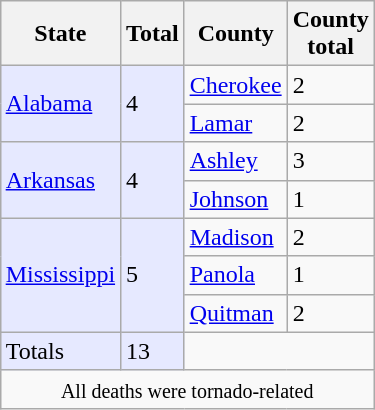<table class="wikitable" style="margin:0 0 0.5em 1em;float:right;">
<tr>
<th>State</th>
<th>Total</th>
<th>County</th>
<th>County<br>total</th>
</tr>
<tr>
<td rowspan=2 bgcolor="#e6e9ff"><a href='#'>Alabama</a></td>
<td rowspan=2 bgcolor="#e6e9ff">4</td>
<td><a href='#'>Cherokee</a></td>
<td>2</td>
</tr>
<tr>
<td><a href='#'>Lamar</a></td>
<td>2</td>
</tr>
<tr>
<td rowspan=2 bgcolor="#e6e9ff"><a href='#'>Arkansas</a></td>
<td rowspan=2 bgcolor="#e6e9ff">4</td>
<td><a href='#'>Ashley</a></td>
<td>3</td>
</tr>
<tr>
<td><a href='#'>Johnson</a></td>
<td>1</td>
</tr>
<tr>
<td rowspan=3 bgcolor="#e6e9ff"><a href='#'>Mississippi</a></td>
<td rowspan=3 bgcolor="#e6e9ff">5</td>
<td><a href='#'>Madison</a></td>
<td>2</td>
</tr>
<tr>
<td><a href='#'>Panola</a></td>
<td>1</td>
</tr>
<tr>
<td><a href='#'>Quitman</a></td>
<td>2</td>
</tr>
<tr>
<td bgcolor="#e6e9ff">Totals</td>
<td bgcolor="#e6e9ff">13</td>
<td colspan=2></td>
</tr>
<tr>
<td colspan=4 align=center><small>All deaths were tornado-related</small></td>
</tr>
</table>
